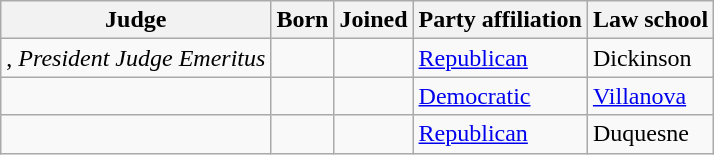<table class="wikitable sortable">
<tr>
<th>Judge</th>
<th>Born</th>
<th>Joined</th>
<th>Party affiliation</th>
<th>Law school</th>
</tr>
<tr>
<td>, <em>President Judge Emeritus</em></td>
<td></td>
<td></td>
<td><a href='#'>Republican</a></td>
<td>Dickinson</td>
</tr>
<tr>
<td></td>
<td></td>
<td></td>
<td><a href='#'>Democratic</a></td>
<td><a href='#'>Villanova</a></td>
</tr>
<tr>
<td></td>
<td></td>
<td></td>
<td><a href='#'>Republican</a></td>
<td>Duquesne</td>
</tr>
</table>
